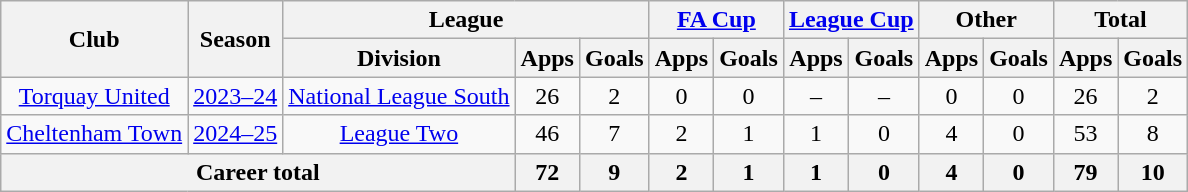<table class=wikitable style=text-align:center>
<tr>
<th rowspan=2>Club</th>
<th rowspan=2>Season</th>
<th colspan=3>League</th>
<th colspan=2><a href='#'>FA Cup</a></th>
<th colspan=2><a href='#'>League Cup</a></th>
<th colspan=2>Other</th>
<th colspan=2>Total</th>
</tr>
<tr>
<th>Division</th>
<th>Apps</th>
<th>Goals</th>
<th>Apps</th>
<th>Goals</th>
<th>Apps</th>
<th>Goals</th>
<th>Apps</th>
<th>Goals</th>
<th>Apps</th>
<th>Goals</th>
</tr>
<tr>
<td><a href='#'>Torquay United</a></td>
<td><a href='#'>2023–24</a></td>
<td><a href='#'>National League South</a></td>
<td>26</td>
<td>2</td>
<td>0</td>
<td>0</td>
<td>–</td>
<td>–</td>
<td>0</td>
<td>0</td>
<td>26</td>
<td>2</td>
</tr>
<tr>
<td><a href='#'>Cheltenham Town</a></td>
<td><a href='#'>2024–25</a></td>
<td><a href='#'>League Two</a></td>
<td>46</td>
<td>7</td>
<td>2</td>
<td>1</td>
<td>1</td>
<td>0</td>
<td>4</td>
<td>0</td>
<td>53</td>
<td>8</td>
</tr>
<tr>
<th colspan="3">Career total</th>
<th>72</th>
<th>9</th>
<th>2</th>
<th>1</th>
<th>1</th>
<th>0</th>
<th>4</th>
<th>0</th>
<th>79</th>
<th>10</th>
</tr>
</table>
